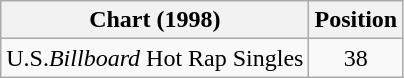<table class="wikitable sortable">
<tr>
<th align="left">Chart (1998)</th>
<th align="center">Position</th>
</tr>
<tr>
<td>U.S.<em>Billboard</em> Hot Rap Singles</td>
<td align="center">38</td>
</tr>
</table>
